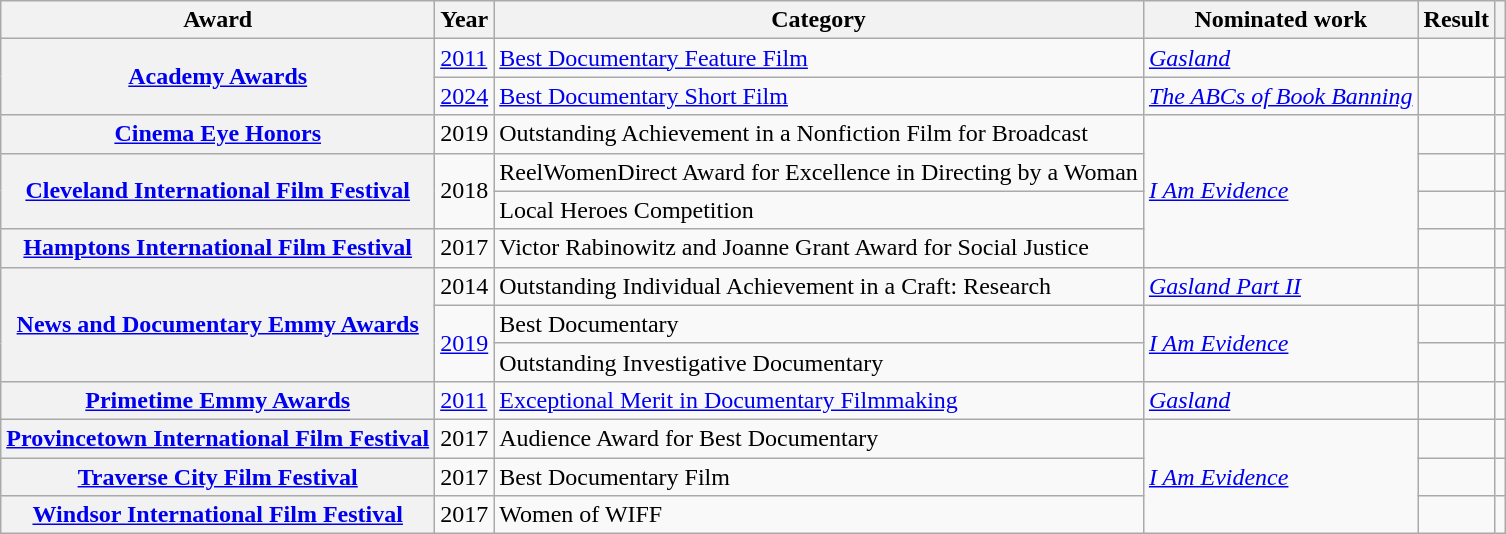<table class="wikitable plainrowheaders sortable">
<tr>
<th>Award</th>
<th>Year</th>
<th>Category</th>
<th>Nominated work</th>
<th>Result</th>
<th class="unsortable"></th>
</tr>
<tr>
<th rowspan="2" scope="row"><a href='#'>Academy Awards</a></th>
<td><a href='#'>2011</a></td>
<td><a href='#'>Best Documentary Feature Film</a></td>
<td><em><a href='#'>Gasland</a></em></td>
<td></td>
<td></td>
</tr>
<tr>
<td><a href='#'>2024</a></td>
<td><a href='#'>Best Documentary Short Film</a></td>
<td><em><a href='#'>The ABCs of Book Banning</a></em></td>
<td></td>
<td></td>
</tr>
<tr>
<th scope="row"><a href='#'>Cinema Eye Honors</a></th>
<td>2019</td>
<td>Outstanding Achievement in a Nonfiction Film for Broadcast</td>
<td rowspan="4"><em><a href='#'>I Am Evidence</a></em></td>
<td></td>
<td></td>
</tr>
<tr>
<th rowspan="2" scope="row"><a href='#'>Cleveland International Film Festival</a></th>
<td rowspan="2">2018</td>
<td>ReelWomenDirect Award for Excellence in Directing by a Woman</td>
<td></td>
<td></td>
</tr>
<tr>
<td>Local Heroes Competition</td>
<td></td>
<td></td>
</tr>
<tr>
<th scope="row"><a href='#'>Hamptons International Film Festival</a></th>
<td>2017</td>
<td>Victor Rabinowitz and Joanne Grant Award for Social Justice</td>
<td></td>
<td></td>
</tr>
<tr>
<th rowspan="3" scope="row"><a href='#'>News and Documentary Emmy Awards</a></th>
<td>2014</td>
<td>Outstanding Individual Achievement in a Craft: Research</td>
<td><em><a href='#'>Gasland Part II</a></em></td>
<td></td>
<td></td>
</tr>
<tr>
<td rowspan="2"><a href='#'>2019</a></td>
<td>Best Documentary</td>
<td rowspan="2"><em><a href='#'>I Am Evidence</a></em></td>
<td></td>
<td></td>
</tr>
<tr>
<td>Outstanding Investigative Documentary</td>
<td></td>
<td></td>
</tr>
<tr>
<th scope="row"><a href='#'>Primetime Emmy Awards</a></th>
<td><a href='#'>2011</a></td>
<td><a href='#'>Exceptional Merit in Documentary Filmmaking</a></td>
<td><em><a href='#'>Gasland</a></em></td>
<td></td>
<td></td>
</tr>
<tr>
<th scope="row"><a href='#'>Provincetown International Film Festival</a></th>
<td>2017</td>
<td>Audience Award for Best Documentary</td>
<td rowspan="3"><em><a href='#'>I Am Evidence</a></em></td>
<td></td>
<td></td>
</tr>
<tr>
<th scope="row"><a href='#'>Traverse City Film Festival</a></th>
<td>2017</td>
<td>Best Documentary Film</td>
<td></td>
<td></td>
</tr>
<tr>
<th scope="row"><a href='#'>Windsor International Film Festival</a></th>
<td>2017</td>
<td>Women of WIFF</td>
<td></td>
<td></td>
</tr>
</table>
